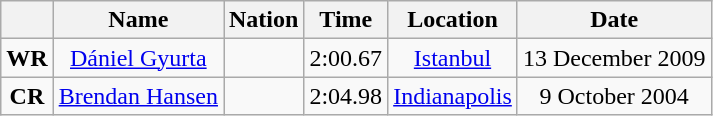<table class=wikitable style=text-align:center>
<tr>
<th></th>
<th>Name</th>
<th>Nation</th>
<th>Time</th>
<th>Location</th>
<th>Date</th>
</tr>
<tr>
<td><strong>WR</strong></td>
<td><a href='#'>Dániel Gyurta</a></td>
<td></td>
<td align=left>2:00.67</td>
<td><a href='#'>Istanbul</a></td>
<td>13 December 2009</td>
</tr>
<tr>
<td><strong>CR</strong></td>
<td><a href='#'>Brendan Hansen</a></td>
<td></td>
<td align=left>2:04.98</td>
<td><a href='#'>Indianapolis</a></td>
<td>9 October 2004</td>
</tr>
</table>
